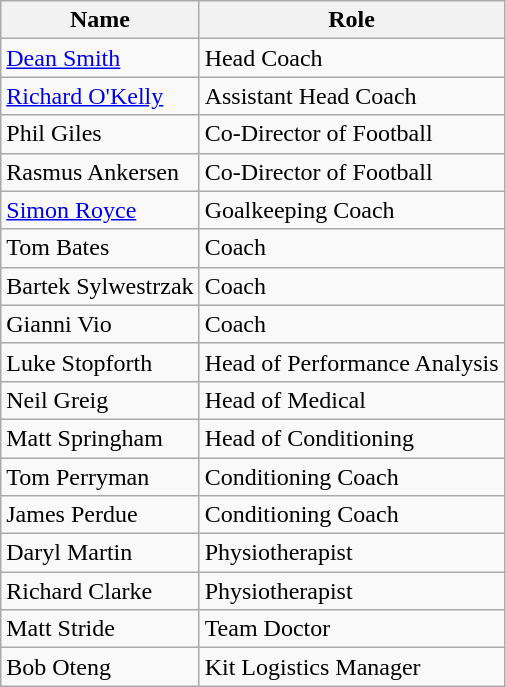<table class="wikitable">
<tr>
<th>Name</th>
<th>Role</th>
</tr>
<tr>
<td><a href='#'>Dean Smith</a></td>
<td>Head Coach</td>
</tr>
<tr>
<td><a href='#'>Richard O'Kelly</a></td>
<td>Assistant Head Coach</td>
</tr>
<tr>
<td>Phil Giles</td>
<td>Co-Director of Football</td>
</tr>
<tr>
<td>Rasmus Ankersen</td>
<td>Co-Director of Football</td>
</tr>
<tr>
<td><a href='#'>Simon Royce</a></td>
<td>Goalkeeping Coach</td>
</tr>
<tr>
<td>Tom Bates</td>
<td>Coach</td>
</tr>
<tr>
<td>Bartek Sylwestrzak</td>
<td>Coach</td>
</tr>
<tr>
<td>Gianni Vio</td>
<td>Coach</td>
</tr>
<tr>
<td>Luke Stopforth</td>
<td>Head of Performance Analysis</td>
</tr>
<tr>
<td>Neil Greig</td>
<td>Head of Medical</td>
</tr>
<tr>
<td>Matt Springham</td>
<td>Head of Conditioning</td>
</tr>
<tr>
<td>Tom Perryman</td>
<td>Conditioning Coach</td>
</tr>
<tr>
<td>James Perdue</td>
<td>Conditioning Coach</td>
</tr>
<tr>
<td>Daryl Martin</td>
<td>Physiotherapist</td>
</tr>
<tr>
<td>Richard Clarke</td>
<td>Physiotherapist</td>
</tr>
<tr>
<td>Matt Stride</td>
<td>Team Doctor</td>
</tr>
<tr>
<td>Bob Oteng</td>
<td>Kit Logistics Manager</td>
</tr>
</table>
